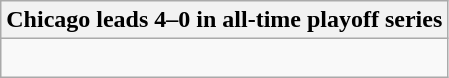<table class="wikitable collapsible collapsed">
<tr>
<th>Chicago leads 4–0 in all-time playoff series</th>
</tr>
<tr>
<td><br>


</td>
</tr>
</table>
